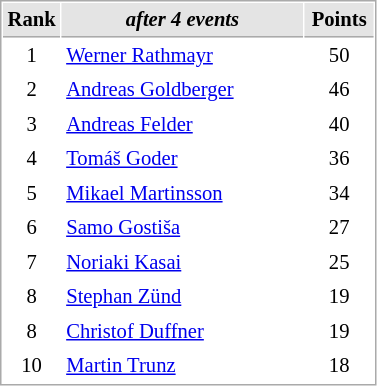<table cellspacing="1" cellpadding="3" style="border:1px solid #AAAAAA;font-size:86%">
<tr bgcolor="#E4E4E4">
<th style="border-bottom:1px solid #AAAAAA" width=10>Rank</th>
<th style="border-bottom:1px solid #AAAAAA" width=155><em>after 4 events</em></th>
<th style="border-bottom:1px solid #AAAAAA" width=40>Points</th>
</tr>
<tr>
<td align=center>1</td>
<td> <a href='#'>Werner Rathmayr</a></td>
<td align=center>50</td>
</tr>
<tr>
<td align=center>2</td>
<td> <a href='#'>Andreas Goldberger</a></td>
<td align=center>46</td>
</tr>
<tr>
<td align=center>3</td>
<td> <a href='#'>Andreas Felder</a></td>
<td align=center>40</td>
</tr>
<tr>
<td align=center>4</td>
<td> <a href='#'>Tomáš Goder</a></td>
<td align=center>36</td>
</tr>
<tr>
<td align=center>5</td>
<td> <a href='#'>Mikael Martinsson</a></td>
<td align=center>34</td>
</tr>
<tr>
<td align=center>6</td>
<td> <a href='#'>Samo Gostiša</a></td>
<td align=center>27</td>
</tr>
<tr>
<td align=center>7</td>
<td> <a href='#'>Noriaki Kasai</a></td>
<td align=center>25</td>
</tr>
<tr>
<td align=center>8</td>
<td> <a href='#'>Stephan Zünd</a></td>
<td align=center>19</td>
</tr>
<tr>
<td align=center>8</td>
<td> <a href='#'>Christof Duffner</a></td>
<td align=center>19</td>
</tr>
<tr>
<td align=center>10</td>
<td> <a href='#'>Martin Trunz</a></td>
<td align=center>18</td>
</tr>
</table>
